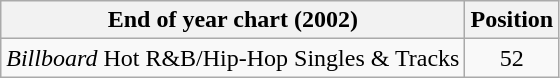<table class="wikitable sortable">
<tr>
<th align="left">End of year chart (2002)</th>
<th align="center">Position</th>
</tr>
<tr>
<td><em>Billboard</em> Hot R&B/Hip-Hop Singles & Tracks</td>
<td align="center">52</td>
</tr>
</table>
